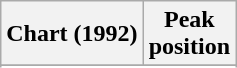<table class="wikitable sortable plainrowheaders">
<tr>
<th scope="col">Chart (1992)</th>
<th scope="col">Peak<br>position</th>
</tr>
<tr>
</tr>
<tr>
</tr>
<tr>
</tr>
<tr>
</tr>
<tr>
</tr>
<tr>
</tr>
<tr>
</tr>
</table>
